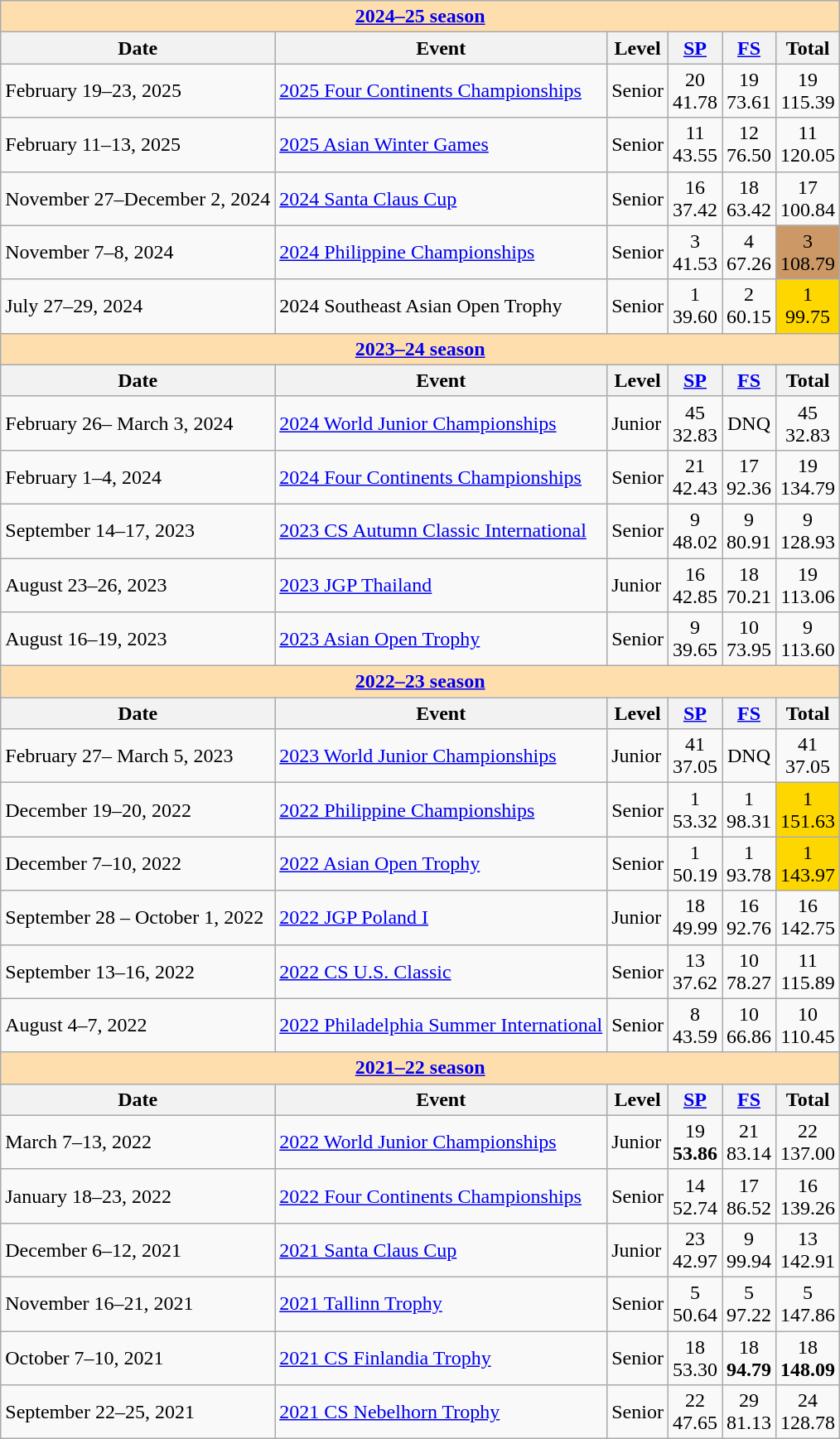<table class="wikitable">
<tr>
<th colspan="6" style="background: #ffdead; text-align:center;"><strong><a href='#'>2024–25 season</a></strong></th>
</tr>
<tr>
<th>Date</th>
<th>Event</th>
<th>Level</th>
<th><a href='#'>SP</a></th>
<th><a href='#'>FS</a></th>
<th>Total</th>
</tr>
<tr>
<td>February 19–23, 2025</td>
<td><a href='#'>2025 Four Continents Championships</a></td>
<td>Senior</td>
<td align=center>20 <br> 41.78</td>
<td align=center>19 <br> 73.61</td>
<td align=center>19 <br> 115.39</td>
</tr>
<tr>
<td>February 11–13, 2025</td>
<td><a href='#'>2025 Asian Winter Games</a></td>
<td>Senior</td>
<td align=center>11 <br> 43.55</td>
<td align=center>12 <br> 76.50</td>
<td align=center>11 <br> 120.05</td>
</tr>
<tr>
<td>November 27–December 2, 2024</td>
<td><a href='#'>2024 Santa Claus Cup</a></td>
<td>Senior</td>
<td align=center>16 <br> 37.42</td>
<td align=center>18 <br> 63.42</td>
<td align=center>17 <br> 100.84</td>
</tr>
<tr>
<td>November 7–8, 2024</td>
<td><a href='#'>2024 Philippine Championships</a></td>
<td>Senior</td>
<td align=center>3 <br> 41.53</td>
<td align=center>4 <br> 67.26</td>
<td align=center bgcolor=cc9966>3 <br> 108.79</td>
</tr>
<tr>
<td>July 27–29, 2024</td>
<td>2024 Southeast Asian Open Trophy</td>
<td>Senior</td>
<td align=center>1 <br> 39.60</td>
<td align=center>2 <br> 60.15</td>
<td align=center bgcolor=gold>1 <br> 99.75</td>
</tr>
<tr>
<th colspan="6" style="background: #ffdead; text-align:center;"><strong><a href='#'>2023–24 season</a></strong></th>
</tr>
<tr>
<th>Date</th>
<th>Event</th>
<th>Level</th>
<th><a href='#'>SP</a></th>
<th><a href='#'>FS</a></th>
<th>Total</th>
</tr>
<tr>
<td>February 26– March 3, 2024</td>
<td><a href='#'>2024 World Junior Championships</a></td>
<td>Junior</td>
<td align=center>45 <br> 32.83</td>
<td align=center>DNQ</td>
<td align=center>45 <br> 32.83</td>
</tr>
<tr>
<td>February 1–4, 2024</td>
<td><a href='#'>2024 Four Continents Championships</a></td>
<td>Senior</td>
<td align=center>21 <br> 42.43</td>
<td align=center>17 <br> 92.36</td>
<td align=center>19 <br> 134.79</td>
</tr>
<tr>
<td>September 14–17, 2023</td>
<td><a href='#'>2023 CS Autumn Classic International</a></td>
<td>Senior</td>
<td align=center>9 <br> 48.02</td>
<td align=center>9 <br> 80.91</td>
<td align=center>9 <br> 128.93</td>
</tr>
<tr>
<td>August 23–26, 2023</td>
<td><a href='#'>2023 JGP Thailand</a></td>
<td>Junior</td>
<td align=center>16 <br> 42.85</td>
<td align=center>18 <br> 70.21</td>
<td align=center>19 <br> 113.06</td>
</tr>
<tr>
<td>August 16–19, 2023</td>
<td><a href='#'>2023 Asian Open Trophy</a></td>
<td>Senior</td>
<td align=center>9 <br> 39.65</td>
<td align=center>10 <br> 73.95</td>
<td align=center>9 <br> 113.60</td>
</tr>
<tr>
<th style="background-color: #ffdead;" colspan=6><a href='#'>2022–23 season</a></th>
</tr>
<tr>
<th>Date</th>
<th>Event</th>
<th>Level</th>
<th><a href='#'>SP</a></th>
<th><a href='#'>FS</a></th>
<th>Total</th>
</tr>
<tr>
<td>February 27– March 5, 2023</td>
<td><a href='#'>2023 World Junior Championships</a></td>
<td>Junior</td>
<td align=center>41 <br> 37.05</td>
<td align=center>DNQ</td>
<td align=center>41 <br> 37.05</td>
</tr>
<tr>
<td>December 19–20, 2022</td>
<td><a href='#'>2022 Philippine Championships</a></td>
<td>Senior</td>
<td align=center>1 <br> 53.32</td>
<td align=center>1 <br> 98.31</td>
<td align=center bgcolor=gold>1 <br> 151.63</td>
</tr>
<tr>
<td>December 7–10, 2022</td>
<td><a href='#'>2022 Asian Open Trophy</a></td>
<td>Senior</td>
<td align=center>1 <br> 50.19</td>
<td align=center>1 <br> 93.78</td>
<td align=center bgcolor=gold>1 <br> 143.97</td>
</tr>
<tr>
<td>September 28 – October 1, 2022</td>
<td><a href='#'>2022 JGP Poland I</a></td>
<td>Junior</td>
<td align=center>18 <br> 49.99</td>
<td align=center>16 <br> 92.76</td>
<td align=center>16 <br> 142.75</td>
</tr>
<tr>
<td>September 13–16, 2022</td>
<td><a href='#'>2022 CS U.S. Classic</a></td>
<td>Senior</td>
<td align=center>13 <br> 37.62</td>
<td align=center>10 <br> 78.27</td>
<td align=center>11 <br> 115.89</td>
</tr>
<tr>
<td>August 4–7, 2022</td>
<td><a href='#'>2022 Philadelphia Summer International</a></td>
<td>Senior</td>
<td align=center>8 <br> 43.59</td>
<td align=center>10 <br> 66.86</td>
<td align=center>10 <br> 110.45</td>
</tr>
<tr>
<th style="background-color: #ffdead;" colspan=6><a href='#'>2021–22 season</a></th>
</tr>
<tr>
<th>Date</th>
<th>Event</th>
<th>Level</th>
<th><a href='#'>SP</a></th>
<th><a href='#'>FS</a></th>
<th>Total</th>
</tr>
<tr>
<td>March 7–13, 2022</td>
<td><a href='#'>2022 World Junior Championships</a></td>
<td>Junior</td>
<td align=center>19 <br> <strong>53.86</strong></td>
<td align=center>21 <br> 83.14</td>
<td align=center>22 <br> 137.00</td>
</tr>
<tr>
<td>January 18–23, 2022</td>
<td><a href='#'>2022 Four Continents Championships</a></td>
<td>Senior</td>
<td align=center>14 <br> 52.74</td>
<td align=center>17 <br> 86.52</td>
<td align=center>16 <br> 139.26</td>
</tr>
<tr>
<td>December 6–12, 2021</td>
<td><a href='#'>2021 Santa Claus Cup</a></td>
<td>Junior</td>
<td align=center>23 <br> 42.97</td>
<td align=center>9 <br> 99.94</td>
<td align=center>13 <br> 142.91</td>
</tr>
<tr>
<td>November 16–21, 2021</td>
<td><a href='#'>2021 Tallinn Trophy</a></td>
<td>Senior</td>
<td align=center>5 <br> 50.64</td>
<td align=center>5 <br> 97.22</td>
<td align=center>5 <br> 147.86</td>
</tr>
<tr>
<td>October 7–10, 2021</td>
<td><a href='#'>2021 CS Finlandia Trophy</a></td>
<td>Senior</td>
<td align=center>18 <br> 53.30</td>
<td align=center>18 <br> <strong>94.79</strong></td>
<td align=center>18 <br> <strong>148.09</strong></td>
</tr>
<tr>
<td>September 22–25, 2021</td>
<td><a href='#'>2021 CS Nebelhorn Trophy</a></td>
<td>Senior</td>
<td align=center>22 <br> 47.65</td>
<td align=center>29 <br> 81.13</td>
<td align=center>24 <br> 128.78</td>
</tr>
</table>
